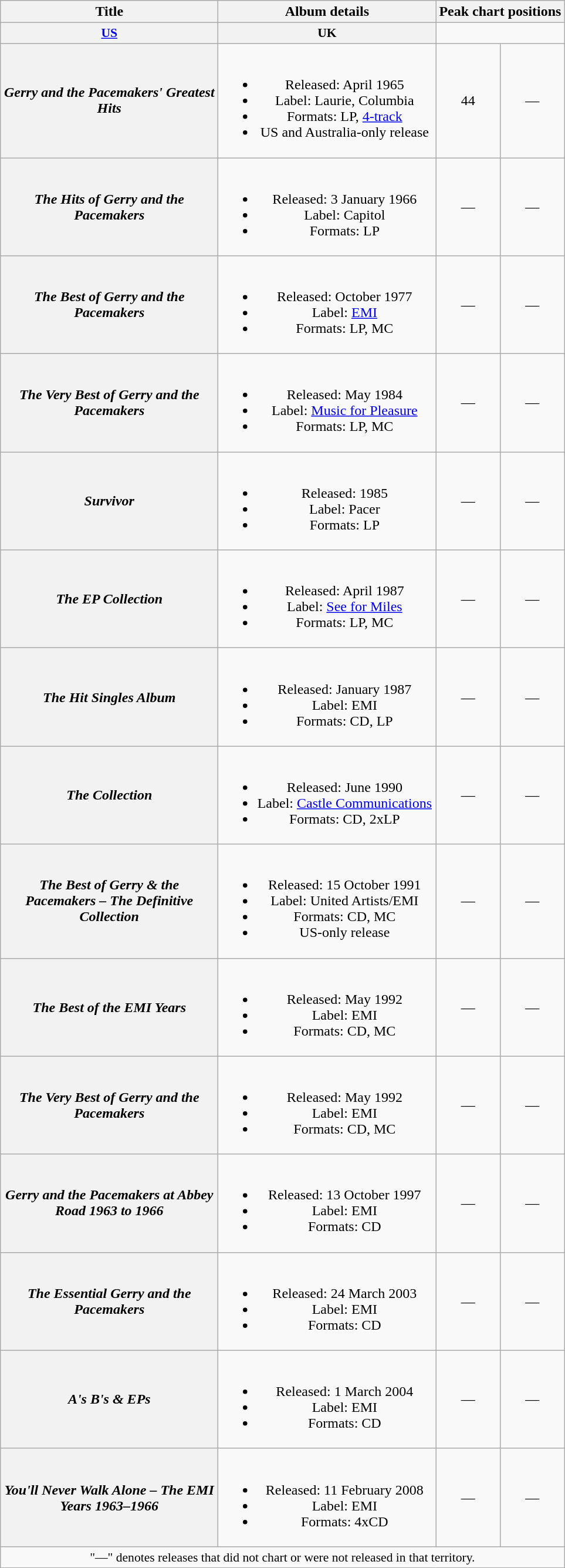<table class="wikitable plainrowheaders" style="text-align:center;">
<tr>
<th rowspan="2" scope="col" style="width:15em;">Title</th>
<th rowspan="2" scope="col" style="width:15em;">Album details</th>
<th colspan="2">Peak chart positions</th>
</tr>
<tr>
</tr>
<tr>
<th scope="col" style="width:2em;font-size:90%;"><a href='#'>US</a><br></th>
<th scope="col" style="width:2em;font-size:90%;">UK<br></th>
</tr>
<tr>
<th scope="row"><em>Gerry and the Pacemakers' Greatest Hits</em></th>
<td><br><ul><li>Released: April 1965</li><li>Label: Laurie, Columbia</li><li>Formats: LP, <a href='#'>4-track</a></li><li>US and Australia-only release</li></ul></td>
<td>44</td>
<td>—</td>
</tr>
<tr>
<th scope="row"><em>The Hits of Gerry and the Pacemakers</em></th>
<td><br><ul><li>Released: 3 January 1966</li><li>Label: Capitol</li><li>Formats: LP</li></ul></td>
<td>—</td>
<td>—</td>
</tr>
<tr>
<th scope="row"><em>The Best of Gerry and the Pacemakers</em></th>
<td><br><ul><li>Released: October 1977</li><li>Label: <a href='#'>EMI</a></li><li>Formats: LP, MC</li></ul></td>
<td>—</td>
<td>—</td>
</tr>
<tr>
<th scope="row"><em>The Very Best of Gerry and the Pacemakers</em></th>
<td><br><ul><li>Released: May 1984</li><li>Label: <a href='#'>Music for Pleasure</a></li><li>Formats: LP, MC</li></ul></td>
<td>—</td>
<td>— </td>
</tr>
<tr>
<th scope="row"><em>Survivor</em></th>
<td><br><ul><li>Released: 1985</li><li>Label: Pacer</li><li>Formats: LP</li></ul></td>
<td>—</td>
<td>—</td>
</tr>
<tr>
<th scope="row"><em>The EP Collection</em></th>
<td><br><ul><li>Released: April 1987</li><li>Label: <a href='#'>See for Miles</a></li><li>Formats: LP, MC</li></ul></td>
<td>—</td>
<td>—</td>
</tr>
<tr>
<th scope="row"><em>The Hit Singles Album</em></th>
<td><br><ul><li>Released: January 1987</li><li>Label: EMI</li><li>Formats: CD, LP</li></ul></td>
<td>—</td>
<td>—</td>
</tr>
<tr>
<th scope="row"><em>The Collection</em></th>
<td><br><ul><li>Released: June 1990</li><li>Label: <a href='#'>Castle Communications</a></li><li>Formats: CD, 2xLP</li></ul></td>
<td>—</td>
<td>—</td>
</tr>
<tr>
<th scope="row"><em>The Best of Gerry & the Pacemakers – The Definitive Collection</em></th>
<td><br><ul><li>Released: 15 October 1991</li><li>Label: United Artists/EMI</li><li>Formats: CD, MC</li><li>US-only release</li></ul></td>
<td>—</td>
<td>—</td>
</tr>
<tr>
<th scope="row"><em>The Best of the EMI Years</em></th>
<td><br><ul><li>Released: May 1992</li><li>Label: EMI</li><li>Formats: CD, MC</li></ul></td>
<td>—</td>
<td>—</td>
</tr>
<tr>
<th scope="row"><em>The Very Best of Gerry and the Pacemakers</em></th>
<td><br><ul><li>Released: May 1992</li><li>Label: EMI</li><li>Formats: CD, MC</li></ul></td>
<td>—</td>
<td>—</td>
</tr>
<tr>
<th scope="row"><em>Gerry and the Pacemakers at Abbey Road 1963 to 1966</em></th>
<td><br><ul><li>Released: 13 October 1997</li><li>Label: EMI</li><li>Formats: CD</li></ul></td>
<td>—</td>
<td>—</td>
</tr>
<tr>
<th scope="row"><em>The Essential Gerry and the Pacemakers</em></th>
<td><br><ul><li>Released: 24 March 2003</li><li>Label: EMI</li><li>Formats: CD</li></ul></td>
<td>—</td>
<td>—</td>
</tr>
<tr>
<th scope="row"><em>A's B's & EPs</em></th>
<td><br><ul><li>Released: 1 March 2004</li><li>Label: EMI</li><li>Formats: CD</li></ul></td>
<td>—</td>
<td>—</td>
</tr>
<tr>
<th scope="row"><em>You'll Never Walk Alone – The EMI Years 1963–1966</em></th>
<td><br><ul><li>Released: 11 February 2008</li><li>Label: EMI</li><li>Formats: 4xCD</li></ul></td>
<td>—</td>
<td>—</td>
</tr>
<tr>
<td colspan="4" style="font-size:90%">"—" denotes releases that did not chart or were not released in that territory.</td>
</tr>
</table>
